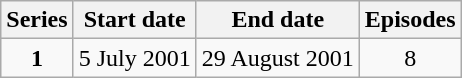<table class="wikitable" style="text-align:center;">
<tr>
<th>Series</th>
<th>Start date</th>
<th>End date</th>
<th>Episodes</th>
</tr>
<tr>
<td><strong>1</strong></td>
<td>5 July 2001</td>
<td>29 August 2001</td>
<td>8</td>
</tr>
</table>
